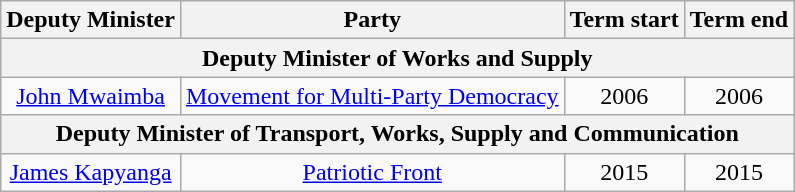<table class=wikitable style=text-align:center>
<tr>
<th>Deputy Minister</th>
<th>Party</th>
<th>Term start</th>
<th>Term end</th>
</tr>
<tr>
<th colspan=4>Deputy Minister of Works and Supply</th>
</tr>
<tr>
<td><a href='#'>John Mwaimba</a></td>
<td><a href='#'>Movement for Multi-Party Democracy</a></td>
<td>2006</td>
<td>2006</td>
</tr>
<tr>
<th colspan=4>Deputy Minister of Transport, Works, Supply and Communication</th>
</tr>
<tr>
<td><a href='#'>James Kapyanga</a></td>
<td><a href='#'>Patriotic Front</a></td>
<td>2015</td>
<td>2015</td>
</tr>
</table>
